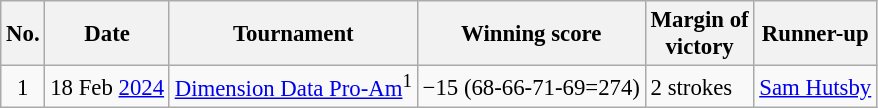<table class="wikitable" style="font-size:95%;">
<tr>
<th>No.</th>
<th>Date</th>
<th>Tournament</th>
<th>Winning score</th>
<th>Margin of<br>victory</th>
<th>Runner-up</th>
</tr>
<tr>
<td align=center>1</td>
<td align=right>18 Feb <a href='#'>2024</a></td>
<td><a href='#'>Dimension Data Pro-Am</a><sup>1</sup></td>
<td>−15 (68-66-71-69=274)</td>
<td>2 strokes</td>
<td> <a href='#'>Sam Hutsby</a></td>
</tr>
</table>
